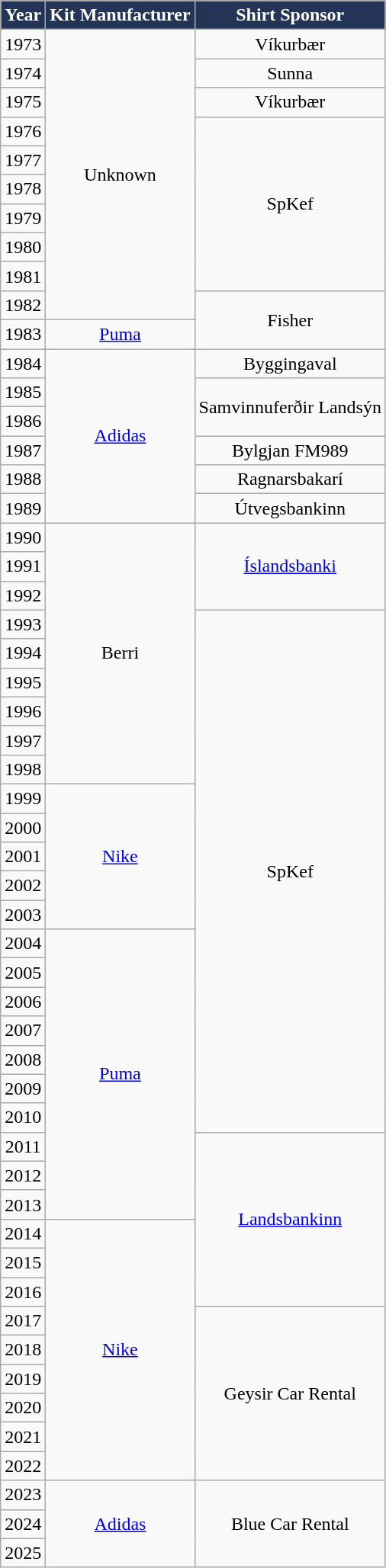<table class="wikitable" style="text-align: center; border: 1px #eee;">
<tr>
<th style="background:#243456; color:#FFFFFF;">Year</th>
<th style="background:#243456; color:#FFFFFF;">Kit Manufacturer</th>
<th style="background:#243456; color:#FFFFFF;">Shirt Sponsor</th>
</tr>
<tr>
<td>1973</td>
<td rowspan=10>Unknown</td>
<td>Víkurbær</td>
</tr>
<tr>
<td>1974</td>
<td>Sunna</td>
</tr>
<tr>
<td>1975</td>
<td>Víkurbær</td>
</tr>
<tr>
<td>1976</td>
<td rowspan=6>SpKef</td>
</tr>
<tr>
<td>1977</td>
</tr>
<tr>
<td>1978</td>
</tr>
<tr>
<td>1979</td>
</tr>
<tr>
<td>1980</td>
</tr>
<tr>
<td>1981</td>
</tr>
<tr>
<td>1982</td>
<td rowspan=2>Fisher</td>
</tr>
<tr>
<td>1983</td>
<td><a href='#'>Puma</a></td>
</tr>
<tr>
<td>1984</td>
<td rowspan=6><a href='#'>Adidas</a></td>
<td>Byggingaval</td>
</tr>
<tr>
<td>1985</td>
<td rowspan=2>Samvinnuferðir Landsýn</td>
</tr>
<tr>
<td>1986</td>
</tr>
<tr>
<td>1987</td>
<td>Bylgjan FM989</td>
</tr>
<tr>
<td>1988</td>
<td>Ragnarsbakarí</td>
</tr>
<tr>
<td>1989</td>
<td>Útvegsbankinn</td>
</tr>
<tr>
<td>1990</td>
<td rowspan=9>Berri</td>
<td rowspan=3><a href='#'>Íslandsbanki</a></td>
</tr>
<tr>
<td>1991</td>
</tr>
<tr>
<td>1992</td>
</tr>
<tr>
<td>1993</td>
<td rowspan=18>SpKef</td>
</tr>
<tr>
<td>1994</td>
</tr>
<tr>
<td>1995</td>
</tr>
<tr>
<td>1996</td>
</tr>
<tr>
<td>1997</td>
</tr>
<tr>
<td>1998</td>
</tr>
<tr>
<td>1999</td>
<td rowspan=5><a href='#'>Nike</a></td>
</tr>
<tr>
<td>2000</td>
</tr>
<tr>
<td>2001</td>
</tr>
<tr>
<td>2002</td>
</tr>
<tr>
<td>2003</td>
</tr>
<tr>
<td>2004</td>
<td rowspan=10><a href='#'>Puma</a></td>
</tr>
<tr>
<td>2005</td>
</tr>
<tr>
<td>2006</td>
</tr>
<tr>
<td>2007</td>
</tr>
<tr>
<td>2008</td>
</tr>
<tr>
<td>2009</td>
</tr>
<tr>
<td>2010</td>
</tr>
<tr>
<td>2011</td>
<td rowspan=6><a href='#'>Landsbankinn</a></td>
</tr>
<tr>
<td>2012</td>
</tr>
<tr>
<td>2013</td>
</tr>
<tr>
<td>2014</td>
<td rowspan=9><a href='#'>Nike</a></td>
</tr>
<tr>
<td>2015</td>
</tr>
<tr>
<td>2016</td>
</tr>
<tr>
<td>2017</td>
<td rowspan=6>Geysir Car Rental</td>
</tr>
<tr>
<td>2018</td>
</tr>
<tr>
<td>2019</td>
</tr>
<tr>
<td>2020</td>
</tr>
<tr>
<td>2021</td>
</tr>
<tr>
<td>2022</td>
</tr>
<tr>
<td>2023</td>
<td rowspan=7><a href='#'>Adidas</a></td>
<td rowspan=3>Blue Car Rental</td>
</tr>
<tr>
<td>2024</td>
</tr>
<tr>
<td>2025</td>
</tr>
<tr>
</tr>
</table>
